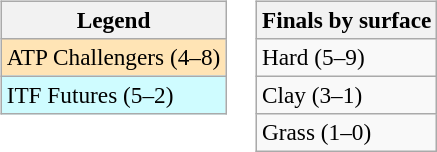<table>
<tr valign=top>
<td><br><table class=wikitable style=font-size:97%>
<tr>
<th>Legend</th>
</tr>
<tr style="background:moccasin;">
<td>ATP Challengers (4–8)</td>
</tr>
<tr style="background:#cffcff;">
<td>ITF Futures (5–2)</td>
</tr>
</table>
</td>
<td><br><table class=wikitable style=font-size:97%>
<tr>
<th>Finals by surface</th>
</tr>
<tr>
<td>Hard (5–9)</td>
</tr>
<tr>
<td>Clay (3–1)</td>
</tr>
<tr>
<td>Grass (1–0)</td>
</tr>
</table>
</td>
</tr>
</table>
